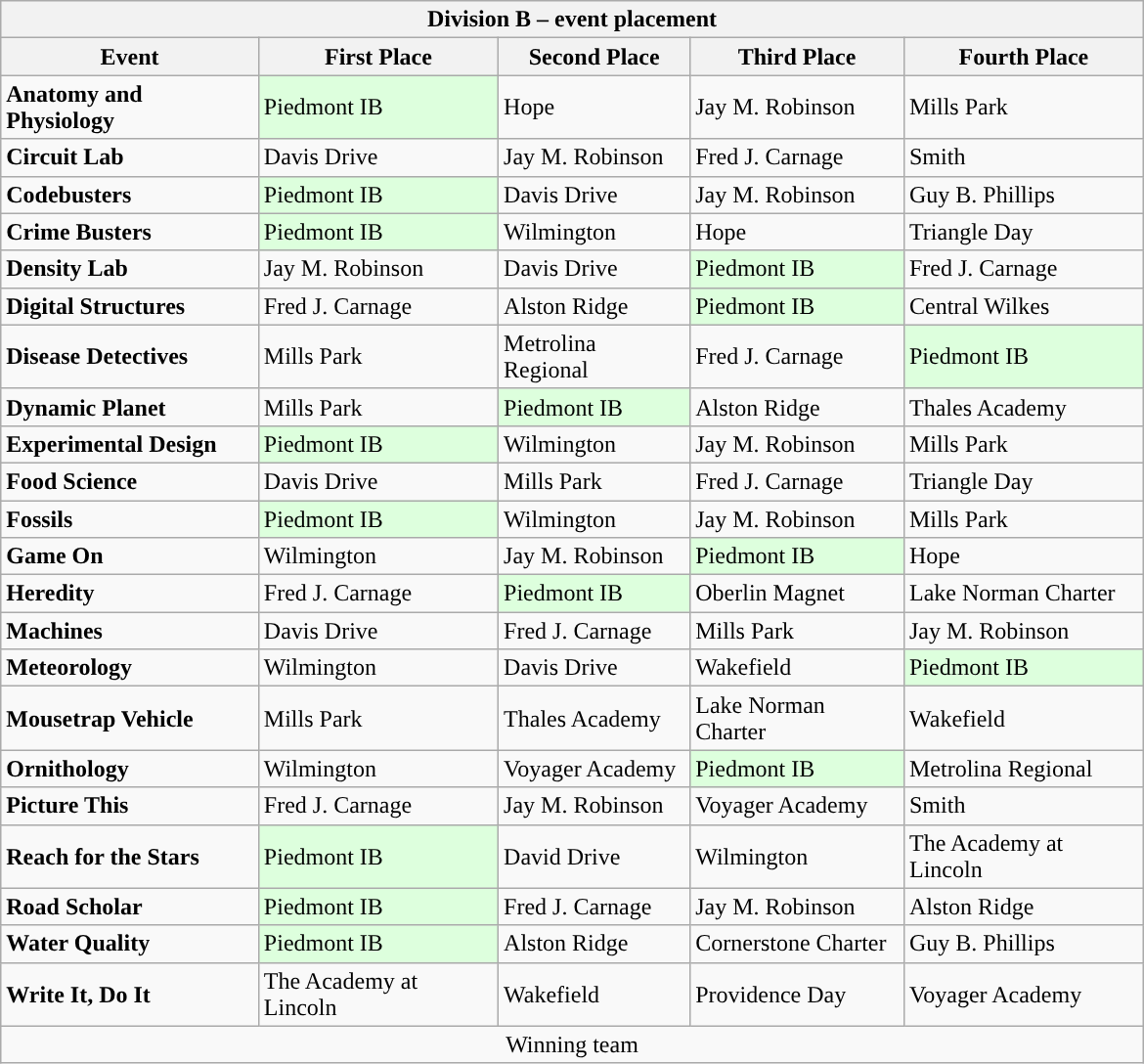<table class="wikitable collapsible collapsed" style="float:left; width:780px">
<tr>
<th colspan=5>Division B – event placement</th>
</tr>
<tr>
<th>Event</th>
<th>First Place</th>
<th>Second Place</th>
<th>Third Place</th>
<th>Fourth Place</th>
</tr>
<tr>
<td><strong>Anatomy and Physiology</strong></td>
<td style="background:#ddffdd">Piedmont IB</td>
<td>Hope</td>
<td>Jay M. Robinson</td>
<td>Mills Park</td>
</tr>
<tr>
<td><strong>Circuit Lab</strong></td>
<td>Davis Drive</td>
<td>Jay M. Robinson</td>
<td>Fred J. Carnage</td>
<td>Smith</td>
</tr>
<tr>
<td><strong>Codebusters</strong></td>
<td style="background:#ddffdd">Piedmont IB</td>
<td>Davis Drive</td>
<td>Jay M. Robinson</td>
<td>Guy B. Phillips</td>
</tr>
<tr>
<td><strong>Crime Busters</strong></td>
<td style="background:#ddffdd">Piedmont IB</td>
<td>Wilmington</td>
<td>Hope</td>
<td>Triangle Day</td>
</tr>
<tr>
<td><strong>Density Lab</strong></td>
<td>Jay M. Robinson</td>
<td>Davis Drive</td>
<td style="background:#ddffdd">Piedmont IB</td>
<td>Fred J. Carnage</td>
</tr>
<tr>
<td><strong>Digital Structures</strong></td>
<td>Fred J. Carnage</td>
<td>Alston Ridge</td>
<td style="background:#ddffdd">Piedmont IB</td>
<td>Central Wilkes</td>
</tr>
<tr>
<td><strong>Disease Detectives</strong></td>
<td>Mills Park</td>
<td>Metrolina Regional</td>
<td>Fred J. Carnage</td>
<td style="background:#ddffdd">Piedmont IB</td>
</tr>
<tr>
<td><strong>Dynamic Planet</strong></td>
<td>Mills Park</td>
<td style="background:#ddffdd">Piedmont IB</td>
<td>Alston Ridge</td>
<td>Thales Academy</td>
</tr>
<tr>
<td><strong>Experimental Design</strong></td>
<td style="background:#ddffdd">Piedmont IB</td>
<td>Wilmington</td>
<td>Jay M. Robinson</td>
<td>Mills Park</td>
</tr>
<tr>
<td><strong>Food Science</strong></td>
<td>Davis Drive</td>
<td>Mills Park</td>
<td>Fred J. Carnage</td>
<td>Triangle Day</td>
</tr>
<tr>
<td><strong>Fossils</strong></td>
<td style="background:#ddffdd">Piedmont IB</td>
<td>Wilmington</td>
<td>Jay M. Robinson</td>
<td>Mills Park</td>
</tr>
<tr>
<td><strong>Game On</strong></td>
<td>Wilmington</td>
<td>Jay M. Robinson</td>
<td style="background:#ddffdd">Piedmont IB</td>
<td>Hope</td>
</tr>
<tr>
<td><strong>Heredity</strong></td>
<td>Fred J. Carnage</td>
<td style="background:#ddffdd">Piedmont IB</td>
<td>Oberlin Magnet</td>
<td>Lake Norman Charter</td>
</tr>
<tr>
<td><strong>Machines</strong></td>
<td>Davis Drive</td>
<td>Fred J. Carnage</td>
<td>Mills Park</td>
<td>Jay M. Robinson</td>
</tr>
<tr>
<td><strong>Meteorology</strong></td>
<td>Wilmington</td>
<td>Davis Drive</td>
<td>Wakefield</td>
<td style="background:#ddffdd">Piedmont IB</td>
</tr>
<tr>
<td><strong>Mousetrap Vehicle</strong></td>
<td>Mills Park</td>
<td>Thales Academy</td>
<td>Lake Norman Charter</td>
<td>Wakefield</td>
</tr>
<tr>
<td><strong>Ornithology</strong></td>
<td>Wilmington</td>
<td>Voyager Academy</td>
<td style="background:#ddffdd">Piedmont IB</td>
<td>Metrolina Regional</td>
</tr>
<tr>
<td><strong>Picture This</strong></td>
<td>Fred J. Carnage</td>
<td>Jay M. Robinson</td>
<td>Voyager Academy</td>
<td>Smith</td>
</tr>
<tr>
<td><strong>Reach for the Stars</strong></td>
<td style="background:#ddffdd">Piedmont IB</td>
<td>David Drive</td>
<td>Wilmington</td>
<td>The Academy at Lincoln</td>
</tr>
<tr>
<td><strong>Road Scholar</strong></td>
<td style="background:#ddffdd">Piedmont IB</td>
<td>Fred J. Carnage</td>
<td>Jay M. Robinson</td>
<td>Alston Ridge</td>
</tr>
<tr>
<td><strong>Water Quality</strong></td>
<td style="background:#ddffdd">Piedmont IB</td>
<td>Alston Ridge</td>
<td>Cornerstone Charter</td>
<td>Guy B. Phillips</td>
</tr>
<tr>
<td><strong>Write It, Do It</strong></td>
<td>The Academy at Lincoln</td>
<td>Wakefield</td>
<td>Providence Day</td>
<td>Voyager Academy</td>
</tr>
<tr>
<td colspan=5 style=text-align:center> Winning team</td>
</tr>
</table>
